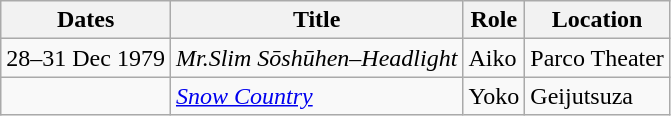<table class="wikitable">
<tr>
<th>Dates</th>
<th>Title</th>
<th>Role</th>
<th>Location</th>
</tr>
<tr>
<td>28–31 Dec 1979</td>
<td><em>Mr.Slim Sōshūhen–Headlight</em></td>
<td>Aiko</td>
<td>Parco Theater</td>
</tr>
<tr>
<td></td>
<td><em><a href='#'>Snow Country</a></em></td>
<td>Yoko</td>
<td>Geijutsuza</td>
</tr>
</table>
